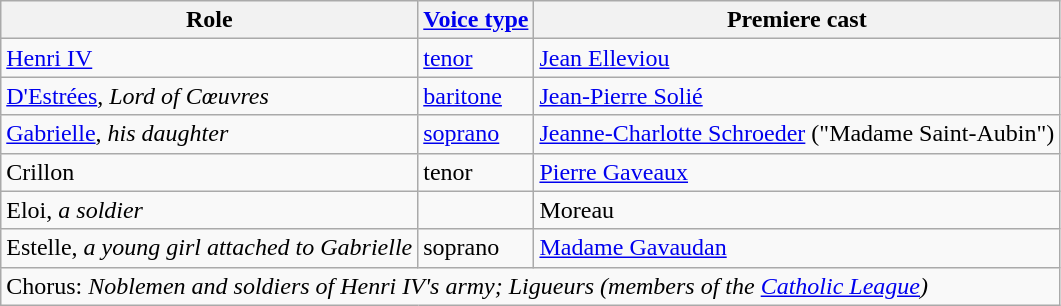<table class="wikitable">
<tr>
<th>Role</th>
<th><a href='#'>Voice type</a></th>
<th>Premiere cast</th>
</tr>
<tr>
<td><a href='#'>Henri IV</a></td>
<td><a href='#'>tenor</a></td>
<td><a href='#'>Jean Elleviou</a></td>
</tr>
<tr>
<td><a href='#'>D'Estrées</a>, <em>Lord of Cœuvres</em></td>
<td><a href='#'>baritone</a></td>
<td><a href='#'>Jean-Pierre Solié</a></td>
</tr>
<tr>
<td><a href='#'>Gabrielle</a>, <em>his daughter</em></td>
<td><a href='#'>soprano</a></td>
<td><a href='#'>Jeanne-Charlotte Schroeder</a> ("Madame Saint-Aubin")</td>
</tr>
<tr>
<td>Crillon</td>
<td>tenor</td>
<td><a href='#'>Pierre Gaveaux</a></td>
</tr>
<tr>
<td>Eloi, <em>a soldier</em></td>
<td></td>
<td>Moreau</td>
</tr>
<tr>
<td>Estelle, <em>a young girl attached to Gabrielle</em></td>
<td>soprano</td>
<td><a href='#'>Madame Gavaudan</a></td>
</tr>
<tr>
<td colspan="3">Chorus: <em>Noblemen and soldiers of Henri IV's army; Ligueurs (members of the <a href='#'>Catholic League</a>)</em></td>
</tr>
</table>
